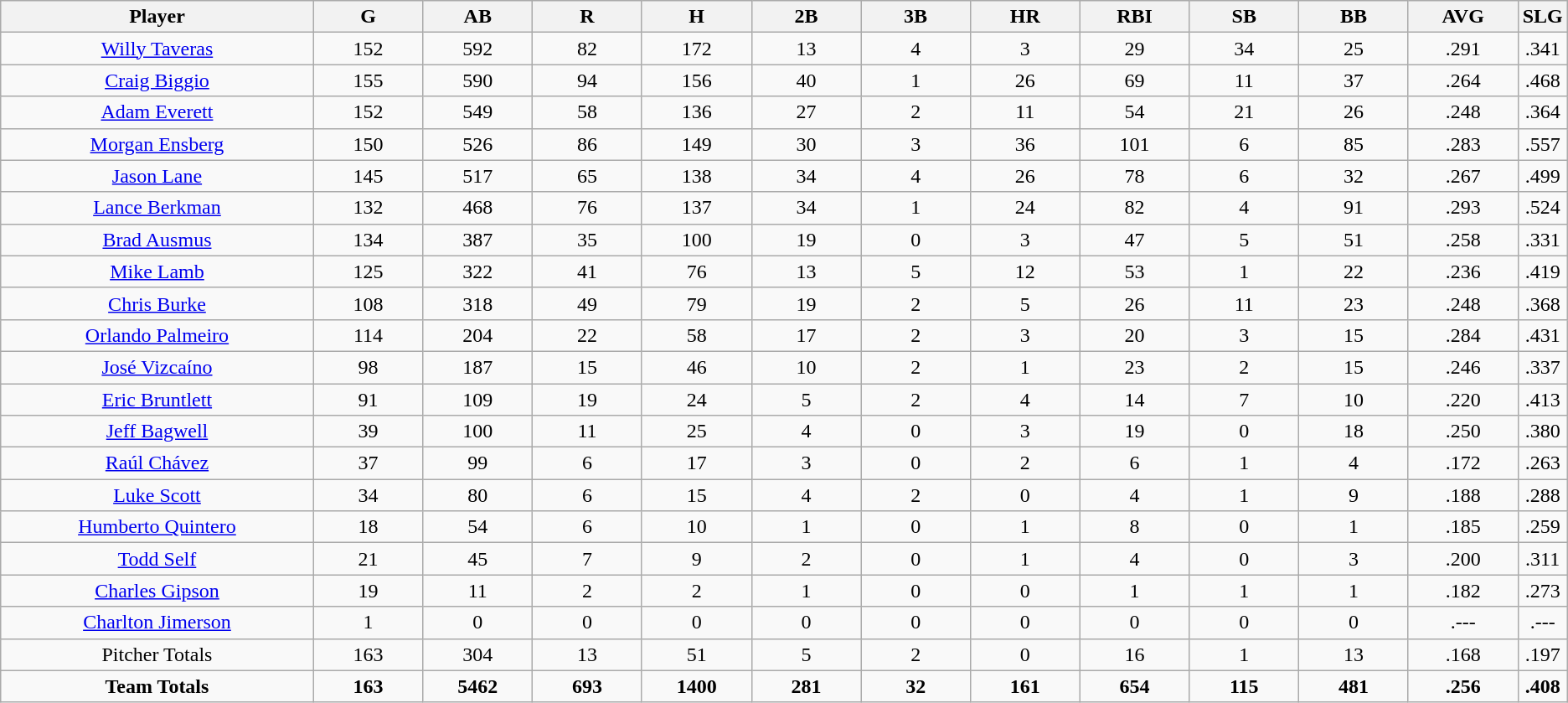<table class=wikitable style="text-align:center">
<tr>
<th bgcolor=#DDDDFF; width="20%">Player</th>
<th bgcolor=#DDDDFF; width="7%">G</th>
<th bgcolor=#DDDDFF; width="7%">AB</th>
<th bgcolor=#DDDDFF; width="7%">R</th>
<th bgcolor=#DDDDFF; width="7%">H</th>
<th bgcolor=#DDDDFF; width="7%">2B</th>
<th bgcolor=#DDDDFF; width="7%">3B</th>
<th bgcolor=#DDDDFF; width="7%">HR</th>
<th bgcolor=#DDDDFF; width="7%">RBI</th>
<th bgcolor=#DDDDFF; width="7%">SB</th>
<th bgcolor=#DDDDFF; width="7%">BB</th>
<th bgcolor=#DDDDFF; width="7%">AVG</th>
<th bgcolor=#DDDDFF; width="7%">SLG</th>
</tr>
<tr>
<td><a href='#'>Willy Taveras</a></td>
<td>152</td>
<td>592</td>
<td>82</td>
<td>172</td>
<td>13</td>
<td>4</td>
<td>3</td>
<td>29</td>
<td>34</td>
<td>25</td>
<td>.291</td>
<td>.341</td>
</tr>
<tr>
<td><a href='#'>Craig Biggio</a></td>
<td>155</td>
<td>590</td>
<td>94</td>
<td>156</td>
<td>40</td>
<td>1</td>
<td>26</td>
<td>69</td>
<td>11</td>
<td>37</td>
<td>.264</td>
<td>.468</td>
</tr>
<tr>
<td><a href='#'>Adam Everett</a></td>
<td>152</td>
<td>549</td>
<td>58</td>
<td>136</td>
<td>27</td>
<td>2</td>
<td>11</td>
<td>54</td>
<td>21</td>
<td>26</td>
<td>.248</td>
<td>.364</td>
</tr>
<tr>
<td><a href='#'>Morgan Ensberg</a></td>
<td>150</td>
<td>526</td>
<td>86</td>
<td>149</td>
<td>30</td>
<td>3</td>
<td>36</td>
<td>101</td>
<td>6</td>
<td>85</td>
<td>.283</td>
<td>.557</td>
</tr>
<tr>
<td><a href='#'>Jason Lane</a></td>
<td>145</td>
<td>517</td>
<td>65</td>
<td>138</td>
<td>34</td>
<td>4</td>
<td>26</td>
<td>78</td>
<td>6</td>
<td>32</td>
<td>.267</td>
<td>.499</td>
</tr>
<tr>
<td><a href='#'>Lance Berkman</a></td>
<td>132</td>
<td>468</td>
<td>76</td>
<td>137</td>
<td>34</td>
<td>1</td>
<td>24</td>
<td>82</td>
<td>4</td>
<td>91</td>
<td>.293</td>
<td>.524</td>
</tr>
<tr>
<td><a href='#'>Brad Ausmus</a></td>
<td>134</td>
<td>387</td>
<td>35</td>
<td>100</td>
<td>19</td>
<td>0</td>
<td>3</td>
<td>47</td>
<td>5</td>
<td>51</td>
<td>.258</td>
<td>.331</td>
</tr>
<tr>
<td><a href='#'>Mike Lamb</a></td>
<td>125</td>
<td>322</td>
<td>41</td>
<td>76</td>
<td>13</td>
<td>5</td>
<td>12</td>
<td>53</td>
<td>1</td>
<td>22</td>
<td>.236</td>
<td>.419</td>
</tr>
<tr>
<td><a href='#'>Chris Burke</a></td>
<td>108</td>
<td>318</td>
<td>49</td>
<td>79</td>
<td>19</td>
<td>2</td>
<td>5</td>
<td>26</td>
<td>11</td>
<td>23</td>
<td>.248</td>
<td>.368</td>
</tr>
<tr>
<td><a href='#'>Orlando Palmeiro</a></td>
<td>114</td>
<td>204</td>
<td>22</td>
<td>58</td>
<td>17</td>
<td>2</td>
<td>3</td>
<td>20</td>
<td>3</td>
<td>15</td>
<td>.284</td>
<td>.431</td>
</tr>
<tr>
<td><a href='#'>José Vizcaíno</a></td>
<td>98</td>
<td>187</td>
<td>15</td>
<td>46</td>
<td>10</td>
<td>2</td>
<td>1</td>
<td>23</td>
<td>2</td>
<td>15</td>
<td>.246</td>
<td>.337</td>
</tr>
<tr>
<td><a href='#'>Eric Bruntlett</a></td>
<td>91</td>
<td>109</td>
<td>19</td>
<td>24</td>
<td>5</td>
<td>2</td>
<td>4</td>
<td>14</td>
<td>7</td>
<td>10</td>
<td>.220</td>
<td>.413</td>
</tr>
<tr>
<td><a href='#'>Jeff Bagwell</a></td>
<td>39</td>
<td>100</td>
<td>11</td>
<td>25</td>
<td>4</td>
<td>0</td>
<td>3</td>
<td>19</td>
<td>0</td>
<td>18</td>
<td>.250</td>
<td>.380</td>
</tr>
<tr>
<td><a href='#'>Raúl Chávez</a></td>
<td>37</td>
<td>99</td>
<td>6</td>
<td>17</td>
<td>3</td>
<td>0</td>
<td>2</td>
<td>6</td>
<td>1</td>
<td>4</td>
<td>.172</td>
<td>.263</td>
</tr>
<tr>
<td><a href='#'>Luke Scott</a></td>
<td>34</td>
<td>80</td>
<td>6</td>
<td>15</td>
<td>4</td>
<td>2</td>
<td>0</td>
<td>4</td>
<td>1</td>
<td>9</td>
<td>.188</td>
<td>.288</td>
</tr>
<tr>
<td><a href='#'>Humberto Quintero</a></td>
<td>18</td>
<td>54</td>
<td>6</td>
<td>10</td>
<td>1</td>
<td>0</td>
<td>1</td>
<td>8</td>
<td>0</td>
<td>1</td>
<td>.185</td>
<td>.259</td>
</tr>
<tr>
<td><a href='#'>Todd Self</a></td>
<td>21</td>
<td>45</td>
<td>7</td>
<td>9</td>
<td>2</td>
<td>0</td>
<td>1</td>
<td>4</td>
<td>0</td>
<td>3</td>
<td>.200</td>
<td>.311</td>
</tr>
<tr>
<td><a href='#'>Charles Gipson</a></td>
<td>19</td>
<td>11</td>
<td>2</td>
<td>2</td>
<td>1</td>
<td>0</td>
<td>0</td>
<td>1</td>
<td>1</td>
<td>1</td>
<td>.182</td>
<td>.273</td>
</tr>
<tr>
<td><a href='#'>Charlton Jimerson</a></td>
<td>1</td>
<td>0</td>
<td>0</td>
<td>0</td>
<td>0</td>
<td>0</td>
<td>0</td>
<td>0</td>
<td>0</td>
<td>0</td>
<td>.---</td>
<td>.---</td>
</tr>
<tr>
<td>Pitcher Totals</td>
<td>163</td>
<td>304</td>
<td>13</td>
<td>51</td>
<td>5</td>
<td>2</td>
<td>0</td>
<td>16</td>
<td>1</td>
<td>13</td>
<td>.168</td>
<td>.197</td>
</tr>
<tr>
<td><strong>Team Totals</strong></td>
<td><strong>163</strong></td>
<td><strong>5462</strong></td>
<td><strong>693</strong></td>
<td><strong>1400</strong></td>
<td><strong>281</strong></td>
<td><strong>32</strong></td>
<td><strong>161</strong></td>
<td><strong>654</strong></td>
<td><strong>115</strong></td>
<td><strong>481</strong></td>
<td><strong>.256</strong></td>
<td><strong>.408</strong></td>
</tr>
</table>
